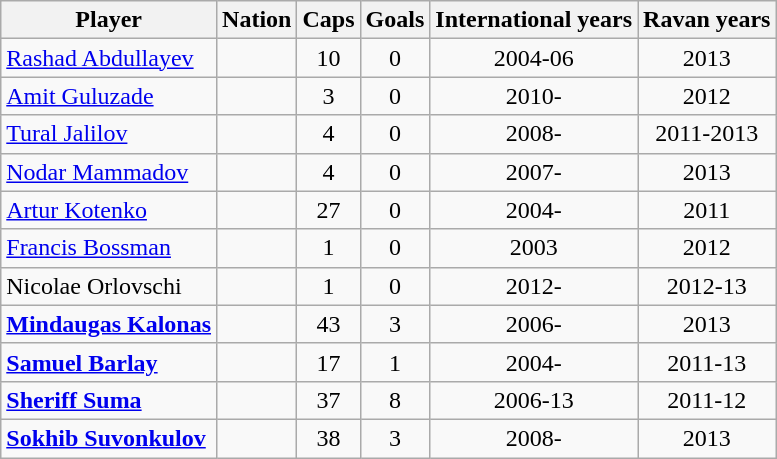<table class="wikitable sortable" style="text-align:center">
<tr>
<th>Player</th>
<th>Nation</th>
<th>Caps</th>
<th>Goals</th>
<th>International years</th>
<th>Ravan years</th>
</tr>
<tr>
<td align="left"><a href='#'>Rashad Abdullayev</a></td>
<td></td>
<td>10</td>
<td>0</td>
<td>2004-06</td>
<td>2013</td>
</tr>
<tr>
<td align="left"><a href='#'>Amit Guluzade</a></td>
<td></td>
<td>3</td>
<td>0</td>
<td>2010-</td>
<td>2012</td>
</tr>
<tr>
<td align="left"><a href='#'>Tural Jalilov</a></td>
<td></td>
<td>4</td>
<td>0</td>
<td>2008-</td>
<td>2011-2013</td>
</tr>
<tr>
<td align="left"><a href='#'>Nodar Mammadov</a></td>
<td></td>
<td>4</td>
<td>0</td>
<td>2007-</td>
<td>2013</td>
</tr>
<tr>
<td align="left"><a href='#'>Artur Kotenko</a></td>
<td></td>
<td>27</td>
<td>0</td>
<td>2004-</td>
<td>2011</td>
</tr>
<tr>
<td align="left"><a href='#'>Francis Bossman</a></td>
<td></td>
<td>1</td>
<td>0</td>
<td>2003</td>
<td>2012</td>
</tr>
<tr>
<td align="left">Nicolae Orlovschi</td>
<td></td>
<td>1</td>
<td>0</td>
<td>2012-</td>
<td>2012-13</td>
</tr>
<tr>
<td align="left"><strong><a href='#'>Mindaugas Kalonas</a></strong></td>
<td></td>
<td>43</td>
<td>3</td>
<td>2006-</td>
<td>2013</td>
</tr>
<tr>
<td align="left"><strong><a href='#'>Samuel Barlay</a></strong></td>
<td></td>
<td>17</td>
<td>1</td>
<td>2004-</td>
<td>2011-13</td>
</tr>
<tr>
<td align="left"><strong><a href='#'>Sheriff Suma</a></strong></td>
<td></td>
<td>37</td>
<td>8</td>
<td>2006-13</td>
<td>2011-12</td>
</tr>
<tr>
<td align="left"><strong><a href='#'>Sokhib Suvonkulov</a></strong></td>
<td></td>
<td>38</td>
<td>3</td>
<td>2008-</td>
<td>2013</td>
</tr>
</table>
